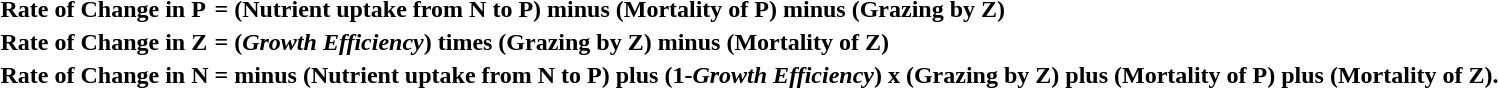<table>
<tr>
<td><strong>Rate of Change in P</strong></td>
<td><strong> = </strong></td>
<td><strong>(Nutrient uptake from N to P) minus (Mortality of P) minus (Grazing by Z)</strong></td>
</tr>
<tr>
<td><strong>Rate of Change in Z</strong></td>
<td><strong> = </strong></td>
<td><strong>(<em>Growth Efficiency</em>) times (Grazing by Z) minus (Mortality of Z)</strong></td>
</tr>
<tr>
<td><strong>Rate of Change in N</strong></td>
<td><strong> = </strong></td>
<td><strong> minus (Nutrient uptake from N to P) plus (1-<em>Growth Efficiency</em>) x (Grazing by Z) plus (Mortality of P) plus (Mortality of Z).</strong></td>
</tr>
</table>
